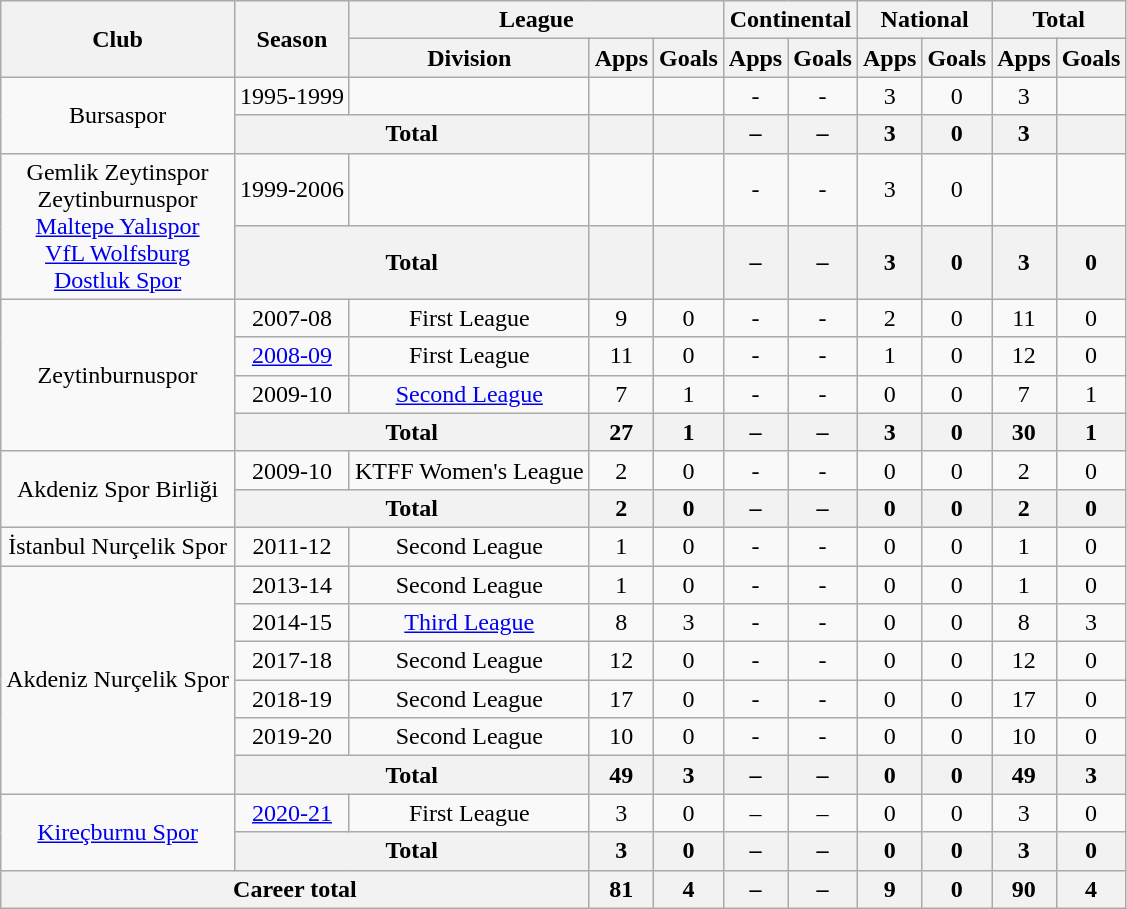<table class="wikitable" style="text-align: center;">
<tr>
<th rowspan="2">Club</th>
<th rowspan="2">Season</th>
<th colspan="3">League</th>
<th colspan="2">Continental</th>
<th colspan="2">National</th>
<th colspan="2">Total</th>
</tr>
<tr>
<th>Division</th>
<th>Apps</th>
<th>Goals</th>
<th>Apps</th>
<th>Goals</th>
<th>Apps</th>
<th>Goals</th>
<th>Apps</th>
<th>Goals</th>
</tr>
<tr>
<td rowspan=2>Bursaspor</td>
<td>1995-1999</td>
<td></td>
<td></td>
<td></td>
<td>-</td>
<td>-</td>
<td>3</td>
<td>0</td>
<td>3</td>
<td></td>
</tr>
<tr>
<th colspan="2">Total</th>
<th></th>
<th></th>
<th>–</th>
<th>–</th>
<th>3</th>
<th>0</th>
<th>3</th>
<th></th>
</tr>
<tr>
<td rowspan=2>Gemlik Zeytinspor<br>Zeytinburnuspor<br><a href='#'>Maltepe Yalıspor</a><br><a href='#'>VfL Wolfsburg</a><br><a href='#'>Dostluk Spor</a></td>
<td>1999-2006</td>
<td></td>
<td></td>
<td></td>
<td>-</td>
<td>-</td>
<td>3</td>
<td>0</td>
<td></td>
<td></td>
</tr>
<tr>
<th colspan="2">Total</th>
<th></th>
<th></th>
<th>–</th>
<th>–</th>
<th>3</th>
<th>0</th>
<th>3</th>
<th>0</th>
</tr>
<tr>
<td rowspan=4>Zeytinburnuspor</td>
<td>2007-08</td>
<td>First League</td>
<td>9</td>
<td>0</td>
<td>-</td>
<td>-</td>
<td>2</td>
<td>0</td>
<td>11</td>
<td>0</td>
</tr>
<tr>
<td><a href='#'>2008-09</a></td>
<td>First League</td>
<td>11</td>
<td>0</td>
<td>-</td>
<td>-</td>
<td>1</td>
<td>0</td>
<td>12</td>
<td>0</td>
</tr>
<tr>
<td>2009-10</td>
<td><a href='#'>Second League</a></td>
<td>7</td>
<td>1</td>
<td>-</td>
<td>-</td>
<td>0</td>
<td>0</td>
<td>7</td>
<td>1</td>
</tr>
<tr>
<th colspan="2">Total</th>
<th>27</th>
<th>1</th>
<th>–</th>
<th>–</th>
<th>3</th>
<th>0</th>
<th>30</th>
<th>1</th>
</tr>
<tr>
<td rowspan=2>Akdeniz Spor Birliği</td>
<td>2009-10</td>
<td>KTFF Women's League</td>
<td>2</td>
<td>0</td>
<td>-</td>
<td>-</td>
<td>0</td>
<td>0</td>
<td>2</td>
<td>0</td>
</tr>
<tr>
<th colspan="2">Total</th>
<th>2</th>
<th>0</th>
<th>–</th>
<th>–</th>
<th>0</th>
<th>0</th>
<th>2</th>
<th>0</th>
</tr>
<tr>
<td>İstanbul Nurçelik Spor</td>
<td>2011-12</td>
<td>Second League</td>
<td>1</td>
<td>0</td>
<td>-</td>
<td>-</td>
<td>0</td>
<td>0</td>
<td>1</td>
<td>0</td>
</tr>
<tr>
<td rowspan=6>Akdeniz  Nurçelik Spor</td>
<td>2013-14</td>
<td>Second League</td>
<td>1</td>
<td>0</td>
<td>-</td>
<td>-</td>
<td>0</td>
<td>0</td>
<td>1</td>
<td>0</td>
</tr>
<tr>
<td>2014-15</td>
<td><a href='#'>Third League</a></td>
<td>8</td>
<td>3</td>
<td>-</td>
<td>-</td>
<td>0</td>
<td>0</td>
<td>8</td>
<td>3</td>
</tr>
<tr>
<td>2017-18</td>
<td>Second League</td>
<td>12</td>
<td>0</td>
<td>-</td>
<td>-</td>
<td>0</td>
<td>0</td>
<td>12</td>
<td>0</td>
</tr>
<tr>
<td>2018-19</td>
<td>Second League</td>
<td>17</td>
<td>0</td>
<td>-</td>
<td>-</td>
<td>0</td>
<td>0</td>
<td>17</td>
<td>0</td>
</tr>
<tr>
<td>2019-20</td>
<td>Second League</td>
<td>10</td>
<td>0</td>
<td>-</td>
<td>-</td>
<td>0</td>
<td>0</td>
<td>10</td>
<td>0</td>
</tr>
<tr>
<th colspan="2">Total</th>
<th>49</th>
<th>3</th>
<th>–</th>
<th>–</th>
<th>0</th>
<th>0</th>
<th>49</th>
<th>3</th>
</tr>
<tr>
<td rowspan=2><a href='#'>Kireçburnu Spor</a></td>
<td><a href='#'>2020-21</a></td>
<td>First League</td>
<td>3</td>
<td>0</td>
<td>–</td>
<td>–</td>
<td>0</td>
<td>0</td>
<td>3</td>
<td>0</td>
</tr>
<tr>
<th colspan="2">Total</th>
<th>3</th>
<th>0</th>
<th>–</th>
<th>–</th>
<th>0</th>
<th>0</th>
<th>3</th>
<th>0</th>
</tr>
<tr>
<th colspan="3">Career total</th>
<th>81</th>
<th>4</th>
<th>–</th>
<th>–</th>
<th>9</th>
<th>0</th>
<th>90</th>
<th>4</th>
</tr>
</table>
